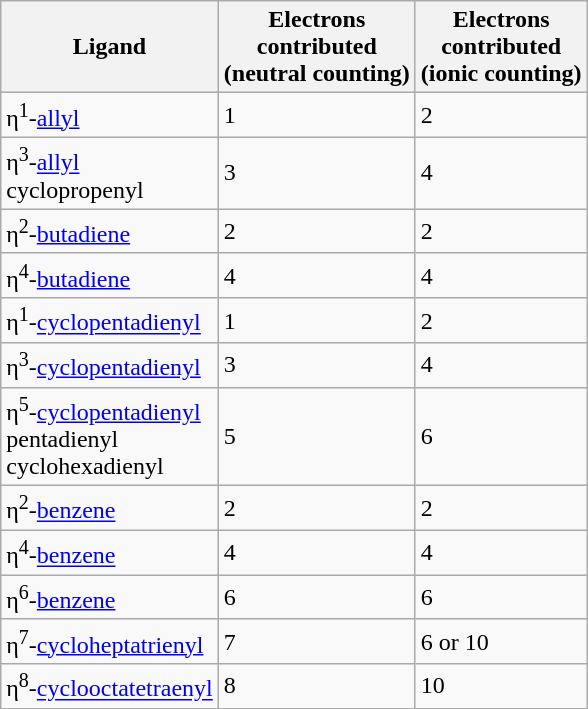<table class="sortable wikitable">
<tr>
<th>Ligand</th>
<th>Electrons<br>contributed<br>(neutral counting)</th>
<th>Electrons<br>contributed<br>(ionic counting)</th>
</tr>
<tr>
<td>η<sup>1</sup>-<a href='#'>allyl</a></td>
<td>1</td>
<td>2</td>
</tr>
<tr>
<td>η<sup>3</sup>-<a href='#'>allyl</a><br>cyclopropenyl</td>
<td>3</td>
<td>4</td>
</tr>
<tr>
<td>η<sup>2</sup>-<a href='#'>butadiene</a></td>
<td>2</td>
<td>2</td>
</tr>
<tr>
<td>η<sup>4</sup>-<a href='#'>butadiene</a></td>
<td>4</td>
<td>4</td>
</tr>
<tr>
<td>η<sup>1</sup>-<a href='#'>cyclopentadienyl</a></td>
<td>1</td>
<td>2</td>
</tr>
<tr>
<td>η<sup>3</sup>-<a href='#'>cyclopentadienyl</a></td>
<td>3</td>
<td>4</td>
</tr>
<tr>
<td>η<sup>5</sup>-<a href='#'>cyclopentadienyl</a><br>pentadienyl<br>cyclohexadienyl</td>
<td>5</td>
<td>6</td>
</tr>
<tr>
<td>η<sup>2</sup>-<a href='#'>benzene</a></td>
<td>2</td>
<td>2</td>
</tr>
<tr>
<td>η<sup>4</sup>-<a href='#'>benzene</a></td>
<td>4</td>
<td>4</td>
</tr>
<tr>
<td>η<sup>6</sup>-<a href='#'>benzene</a></td>
<td>6</td>
<td>6</td>
</tr>
<tr>
<td>η<sup>7</sup>-<a href='#'>cycloheptatrienyl</a></td>
<td>7</td>
<td>6 or 10</td>
</tr>
<tr>
<td>η<sup>8</sup>-<a href='#'>cyclooctatetraenyl</a></td>
<td>8</td>
<td>10</td>
</tr>
</table>
